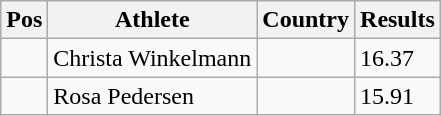<table class="wikitable">
<tr>
<th>Pos</th>
<th>Athlete</th>
<th>Country</th>
<th>Results</th>
</tr>
<tr>
<td align="center"></td>
<td>Christa Winkelmann</td>
<td></td>
<td>16.37</td>
</tr>
<tr>
<td align="center"></td>
<td>Rosa Pedersen</td>
<td></td>
<td>15.91</td>
</tr>
</table>
